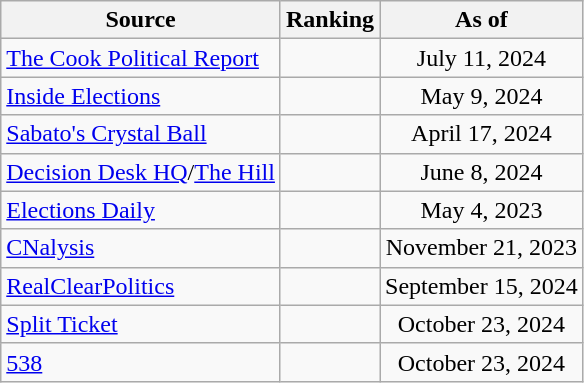<table class="wikitable" style="text-align:center">
<tr>
<th>Source</th>
<th>Ranking</th>
<th>As of</th>
</tr>
<tr>
<td align=left><a href='#'>The Cook Political Report</a></td>
<td></td>
<td>July 11, 2024</td>
</tr>
<tr>
<td align=left><a href='#'>Inside Elections</a></td>
<td></td>
<td>May 9, 2024</td>
</tr>
<tr>
<td align=left><a href='#'>Sabato's Crystal Ball</a></td>
<td></td>
<td>April 17, 2024</td>
</tr>
<tr>
<td align=left><a href='#'>Decision Desk HQ</a>/<a href='#'>The Hill</a></td>
<td></td>
<td>June 8, 2024</td>
</tr>
<tr>
<td align=left><a href='#'>Elections Daily</a></td>
<td></td>
<td>May 4, 2023</td>
</tr>
<tr>
<td align=left><a href='#'>CNalysis</a></td>
<td></td>
<td>November 21, 2023</td>
</tr>
<tr>
<td align=left><a href='#'>RealClearPolitics</a></td>
<td></td>
<td>September 15, 2024</td>
</tr>
<tr>
<td align="left"><a href='#'>Split Ticket</a></td>
<td></td>
<td>October 23, 2024</td>
</tr>
<tr>
<td align="left"><a href='#'>538</a></td>
<td></td>
<td>October 23, 2024</td>
</tr>
</table>
